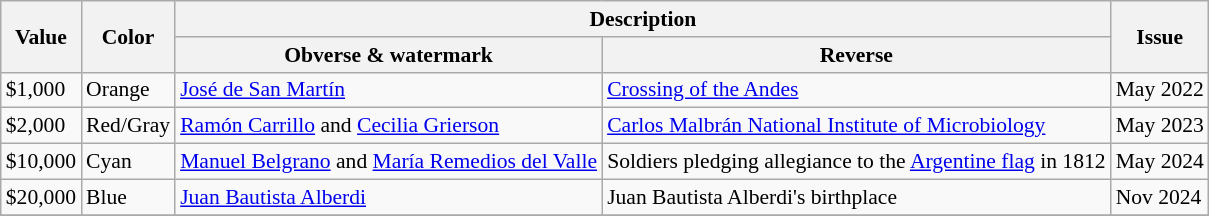<table class="wikitable" style="font-size: 90%">
<tr>
<th rowspan="2">Value</th>
<th rowspan="2">Color</th>
<th colspan="2">Description</th>
<th rowspan="2">Issue</th>
</tr>
<tr>
<th>Obverse & watermark</th>
<th>Reverse</th>
</tr>
<tr>
<td>$1,000</td>
<td>Orange</td>
<td><a href='#'>José de San Martín</a></td>
<td><a href='#'>Crossing of the Andes</a></td>
<td>May 2022</td>
</tr>
<tr>
<td>$2,000</td>
<td>Red/Gray</td>
<td><a href='#'>Ramón Carrillo</a> and <a href='#'>Cecilia Grierson</a></td>
<td><a href='#'>Carlos Malbrán National Institute of Microbiology</a></td>
<td>May 2023</td>
</tr>
<tr>
<td>$10,000</td>
<td>Cyan</td>
<td><a href='#'>Manuel Belgrano</a> and <a href='#'>María Remedios del Valle</a></td>
<td>Soldiers pledging allegiance to the <a href='#'>Argentine flag</a> in 1812</td>
<td>May 2024</td>
</tr>
<tr>
<td>$20,000</td>
<td>Blue</td>
<td><a href='#'>Juan Bautista Alberdi</a></td>
<td>Juan Bautista Alberdi's birthplace</td>
<td>Nov 2024</td>
</tr>
<tr>
</tr>
</table>
